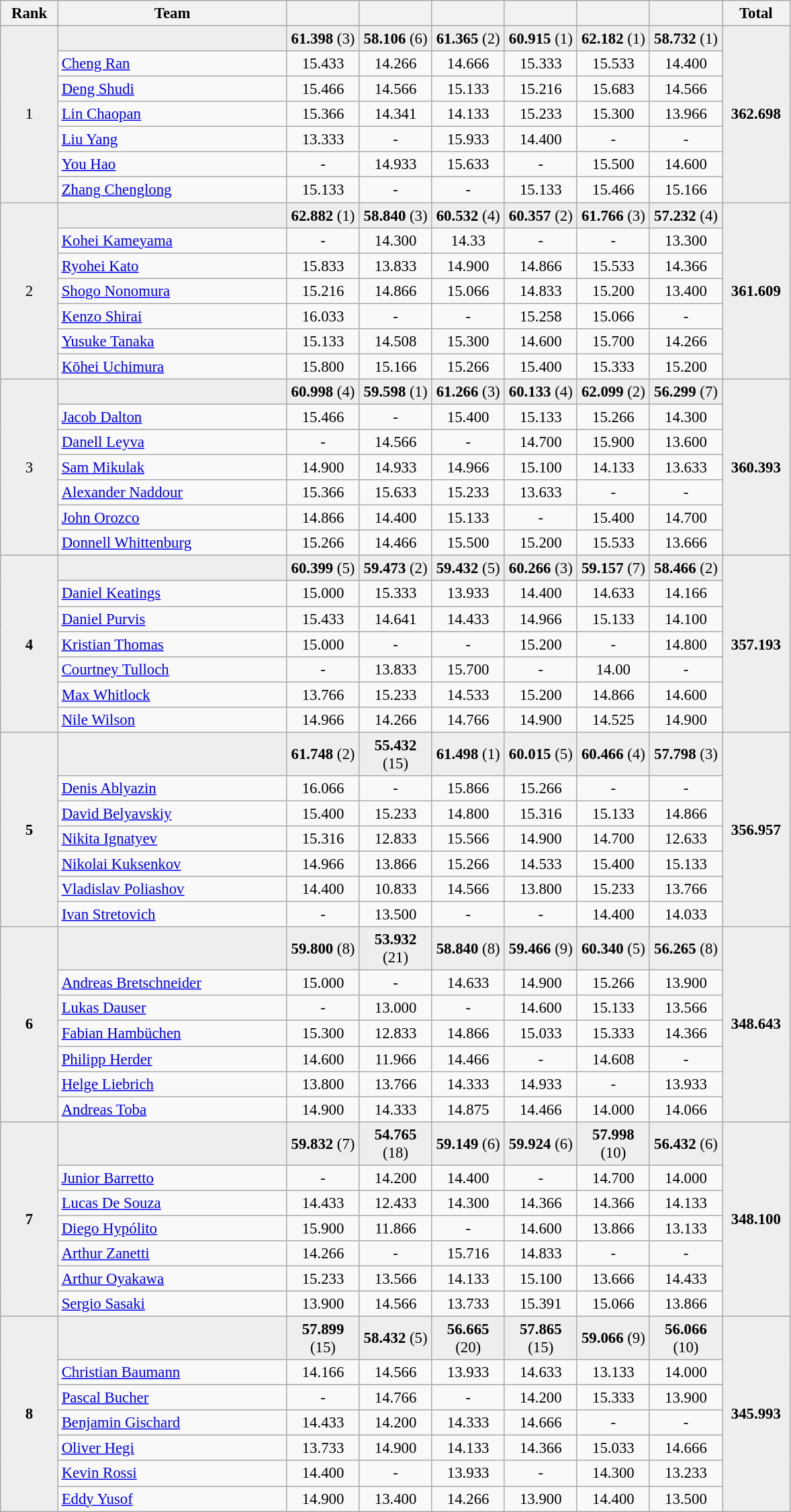<table class="wikitable" style="text-align:center; font-size:95%">
<tr>
<th style="width:50px;">Rank</th>
<th style="width:220px;">Team</th>
<th style="width:65px;"></th>
<th style="width:65px;"></th>
<th style="width:65px;"></th>
<th style="width:65px;"></th>
<th style="width:65px;"></th>
<th style="width:65px;"></th>
<th style="width:60px;">Total</th>
</tr>
<tr style="background:#eee;">
<td rowspan=7>1</td>
<td style="text-align:left;"><strong></strong></td>
<td><strong>61.398</strong> (3)</td>
<td><strong>58.106</strong> (6)</td>
<td><strong>61.365</strong> (2)</td>
<td><strong>60.915</strong> (1)</td>
<td><strong>62.182</strong> (1)</td>
<td><strong>58.732</strong> (1)</td>
<td rowspan=7><strong>362.698</strong></td>
</tr>
<tr>
<td style="text-align:left;"><a href='#'>Cheng Ran</a></td>
<td>15.433</td>
<td>14.266</td>
<td>14.666</td>
<td>15.333</td>
<td>15.533</td>
<td>14.400</td>
</tr>
<tr>
<td style="text-align:left;"><a href='#'>Deng Shudi</a></td>
<td>15.466</td>
<td>14.566</td>
<td>15.133</td>
<td>15.216</td>
<td>15.683</td>
<td>14.566</td>
</tr>
<tr>
<td style="text-align:left;"><a href='#'>Lin Chaopan</a></td>
<td>15.366</td>
<td>14.341</td>
<td>14.133</td>
<td>15.233</td>
<td>15.300</td>
<td>13.966</td>
</tr>
<tr>
<td style="text-align:left;"><a href='#'>Liu Yang</a></td>
<td>13.333</td>
<td>-</td>
<td>15.933</td>
<td>14.400</td>
<td>-</td>
<td>-</td>
</tr>
<tr>
<td style="text-align:left;"><a href='#'>You Hao</a></td>
<td>-</td>
<td>14.933</td>
<td>15.633</td>
<td>-</td>
<td>15.500</td>
<td>14.600</td>
</tr>
<tr>
<td style="text-align:left;"><a href='#'>Zhang Chenglong</a></td>
<td>15.133</td>
<td>-</td>
<td>-</td>
<td>15.133</td>
<td>15.466</td>
<td>15.166</td>
</tr>
<tr style="background:#eee;">
<td rowspan=7>2</td>
<td style="text-align:left;"><strong></strong></td>
<td><strong>62.882</strong> (1)</td>
<td><strong>58.840</strong> (3)</td>
<td><strong>60.532</strong> (4)</td>
<td><strong>60.357</strong> (2)</td>
<td><strong>61.766</strong> (3)</td>
<td><strong>57.232</strong> (4)</td>
<td rowspan=7><strong>361.609</strong></td>
</tr>
<tr>
<td style="text-align:left;"><a href='#'>Kohei Kameyama</a></td>
<td>-</td>
<td>14.300</td>
<td>14.33</td>
<td>-</td>
<td>-</td>
<td>13.300</td>
</tr>
<tr>
<td style="text-align:left;"><a href='#'>Ryohei Kato</a></td>
<td>15.833</td>
<td>13.833</td>
<td>14.900</td>
<td>14.866</td>
<td>15.533</td>
<td>14.366</td>
</tr>
<tr>
<td style="text-align:left;"><a href='#'>Shogo Nonomura</a></td>
<td>15.216</td>
<td>14.866</td>
<td>15.066</td>
<td>14.833</td>
<td>15.200</td>
<td>13.400</td>
</tr>
<tr>
<td style="text-align:left;"><a href='#'>Kenzo Shirai</a></td>
<td>16.033</td>
<td>-</td>
<td>-</td>
<td>15.258</td>
<td>15.066</td>
<td>-</td>
</tr>
<tr>
<td style="text-align:left;"><a href='#'>Yusuke Tanaka</a></td>
<td>15.133</td>
<td>14.508</td>
<td>15.300</td>
<td>14.600</td>
<td>15.700</td>
<td>14.266</td>
</tr>
<tr>
<td style="text-align:left;"><a href='#'>Kōhei Uchimura</a></td>
<td>15.800</td>
<td>15.166</td>
<td>15.266</td>
<td>15.400</td>
<td>15.333</td>
<td>15.200</td>
</tr>
<tr style="background:#eee;">
<td rowspan=7>3</td>
<td style="text-align:left;"><strong></strong></td>
<td><strong>60.998</strong> (4)</td>
<td><strong>59.598</strong> (1)</td>
<td><strong>61.266</strong> (3)</td>
<td><strong>60.133</strong> (4)</td>
<td><strong>62.099</strong> (2)</td>
<td><strong>56.299</strong> (7)</td>
<td rowspan=7><strong>360.393</strong></td>
</tr>
<tr>
<td style="text-align:left;"><a href='#'>Jacob Dalton</a></td>
<td>15.466</td>
<td>-</td>
<td>15.400</td>
<td>15.133</td>
<td>15.266</td>
<td>14.300</td>
</tr>
<tr>
<td style="text-align:left;"><a href='#'>Danell Leyva</a></td>
<td>-</td>
<td>14.566</td>
<td>-</td>
<td>14.700</td>
<td>15.900</td>
<td>13.600</td>
</tr>
<tr>
<td style="text-align:left;"><a href='#'>Sam Mikulak</a></td>
<td>14.900</td>
<td>14.933</td>
<td>14.966</td>
<td>15.100</td>
<td>14.133</td>
<td>13.633</td>
</tr>
<tr>
<td style="text-align:left;"><a href='#'>Alexander Naddour</a></td>
<td>15.366</td>
<td>15.633</td>
<td>15.233</td>
<td>13.633</td>
<td>-</td>
<td>-</td>
</tr>
<tr>
<td style="text-align:left;"><a href='#'>John Orozco</a></td>
<td>14.866</td>
<td>14.400</td>
<td>15.133</td>
<td>-</td>
<td>15.400</td>
<td>14.700</td>
</tr>
<tr>
<td style="text-align:left;"><a href='#'>Donnell Whittenburg</a></td>
<td>15.266</td>
<td>14.466</td>
<td>15.500</td>
<td>15.200</td>
<td>15.533</td>
<td>13.666</td>
</tr>
<tr style="background:#eee;">
<td rowspan=7><strong>4</strong></td>
<td style="text-align:left;"><strong></strong></td>
<td><strong>60.399</strong> (5)</td>
<td><strong>59.473</strong> (2)</td>
<td><strong>59.432</strong> (5)</td>
<td><strong>60.266</strong> (3)</td>
<td><strong>59.157</strong> (7)</td>
<td><strong>58.466</strong> (2)</td>
<td rowspan=7><strong>357.193</strong></td>
</tr>
<tr>
<td style="text-align:left;"><a href='#'>Daniel Keatings</a></td>
<td>15.000</td>
<td>15.333</td>
<td>13.933</td>
<td>14.400</td>
<td>14.633</td>
<td>14.166</td>
</tr>
<tr>
<td style="text-align:left;"><a href='#'>Daniel Purvis</a></td>
<td>15.433</td>
<td>14.641</td>
<td>14.433</td>
<td>14.966</td>
<td>15.133</td>
<td>14.100</td>
</tr>
<tr>
<td style="text-align:left;"><a href='#'>Kristian Thomas</a></td>
<td>15.000</td>
<td>-</td>
<td>-</td>
<td>15.200</td>
<td>-</td>
<td>14.800</td>
</tr>
<tr>
<td style="text-align:left;"><a href='#'>Courtney Tulloch</a></td>
<td>-</td>
<td>13.833</td>
<td>15.700</td>
<td>-</td>
<td>14.00</td>
<td>-</td>
</tr>
<tr>
<td style="text-align:left;"><a href='#'>Max Whitlock</a></td>
<td>13.766</td>
<td>15.233</td>
<td>14.533</td>
<td>15.200</td>
<td>14.866</td>
<td>14.600</td>
</tr>
<tr>
<td style="text-align:left;"><a href='#'>Nile Wilson</a></td>
<td>14.966</td>
<td>14.266</td>
<td>14.766</td>
<td>14.900</td>
<td>14.525</td>
<td>14.900</td>
</tr>
<tr style="background:#eee;">
<td rowspan=7><strong>5</strong></td>
<td style="text-align:left;"><strong></strong></td>
<td><strong>61.748</strong> (2)</td>
<td><strong>55.432</strong> (15)</td>
<td><strong>61.498</strong> (1)</td>
<td><strong>60.015</strong> (5)</td>
<td><strong>60.466</strong> (4)</td>
<td><strong>57.798</strong> (3)</td>
<td rowspan=7><strong>356.957</strong></td>
</tr>
<tr>
<td style="text-align:left;"><a href='#'>Denis Ablyazin</a></td>
<td>16.066</td>
<td>-</td>
<td>15.866</td>
<td>15.266</td>
<td>-</td>
<td>-</td>
</tr>
<tr>
<td style="text-align:left;"><a href='#'>David Belyavskiy</a></td>
<td>15.400</td>
<td>15.233</td>
<td>14.800</td>
<td>15.316</td>
<td>15.133</td>
<td>14.866</td>
</tr>
<tr>
<td style="text-align:left;"><a href='#'>Nikita Ignatyev</a></td>
<td>15.316</td>
<td>12.833</td>
<td>15.566</td>
<td>14.900</td>
<td>14.700</td>
<td>12.633</td>
</tr>
<tr>
<td style="text-align:left;"><a href='#'>Nikolai Kuksenkov</a></td>
<td>14.966</td>
<td>13.866</td>
<td>15.266</td>
<td>14.533</td>
<td>15.400</td>
<td>15.133</td>
</tr>
<tr>
<td style="text-align:left;"><a href='#'>Vladislav Poliashov</a></td>
<td>14.400</td>
<td>10.833</td>
<td>14.566</td>
<td>13.800</td>
<td>15.233</td>
<td>13.766</td>
</tr>
<tr>
<td style="text-align:left;"><a href='#'>Ivan Stretovich</a></td>
<td>-</td>
<td>13.500</td>
<td>-</td>
<td>-</td>
<td>14.400</td>
<td>14.033</td>
</tr>
<tr style="background:#eee;">
<td rowspan=7><strong>6</strong></td>
<td style="text-align:left;"><strong></strong></td>
<td><strong>59.800</strong> (8)</td>
<td><strong>53.932</strong> (21)</td>
<td><strong>58.840</strong> (8)</td>
<td><strong>59.466</strong> (9)</td>
<td><strong>60.340</strong> (5)</td>
<td><strong>56.265</strong> (8)</td>
<td rowspan=7><strong>348.643</strong></td>
</tr>
<tr>
<td style="text-align:left;"><a href='#'>Andreas Bretschneider</a></td>
<td>15.000</td>
<td>-</td>
<td>14.633</td>
<td>14.900</td>
<td>15.266</td>
<td>13.900</td>
</tr>
<tr>
<td style="text-align:left;"><a href='#'>Lukas Dauser</a></td>
<td>-</td>
<td>13.000</td>
<td>-</td>
<td>14.600</td>
<td>15.133</td>
<td>13.566</td>
</tr>
<tr>
<td style="text-align:left;"><a href='#'>Fabian Hambüchen</a></td>
<td>15.300</td>
<td>12.833</td>
<td>14.866</td>
<td>15.033</td>
<td>15.333</td>
<td>14.366</td>
</tr>
<tr>
<td style="text-align:left;"><a href='#'>Philipp Herder</a></td>
<td>14.600</td>
<td>11.966</td>
<td>14.466</td>
<td>-</td>
<td>14.608</td>
<td>-</td>
</tr>
<tr>
<td style="text-align:left;"><a href='#'>Helge Liebrich</a></td>
<td>13.800</td>
<td>13.766</td>
<td>14.333</td>
<td>14.933</td>
<td>-</td>
<td>13.933</td>
</tr>
<tr>
<td style="text-align:left;"><a href='#'>Andreas Toba</a></td>
<td>14.900</td>
<td>14.333</td>
<td>14.875</td>
<td>14.466</td>
<td>14.000</td>
<td>14.066</td>
</tr>
<tr style="background:#eee;">
<td rowspan=7><strong>7</strong></td>
<td style="text-align:left;"><strong></strong></td>
<td><strong>59.832</strong> (7)</td>
<td><strong>54.765</strong> (18)</td>
<td><strong>59.149</strong> (6)</td>
<td><strong>59.924</strong> (6)</td>
<td><strong>57.998</strong> (10)</td>
<td><strong>56.432</strong> (6)</td>
<td rowspan=7><strong>348.100</strong></td>
</tr>
<tr>
<td style="text-align:left;"><a href='#'>Junior Barretto</a></td>
<td>-</td>
<td>14.200</td>
<td>14.400</td>
<td>-</td>
<td>14.700</td>
<td>14.000</td>
</tr>
<tr>
<td style="text-align:left;"><a href='#'>Lucas De Souza</a></td>
<td>14.433</td>
<td>12.433</td>
<td>14.300</td>
<td>14.366</td>
<td>14.366</td>
<td>14.133</td>
</tr>
<tr>
<td style="text-align:left;"><a href='#'>Diego Hypólito</a></td>
<td>15.900</td>
<td>11.866</td>
<td>-</td>
<td>14.600</td>
<td>13.866</td>
<td>13.133</td>
</tr>
<tr>
<td style="text-align:left;"><a href='#'>Arthur Zanetti</a></td>
<td>14.266</td>
<td>-</td>
<td>15.716</td>
<td>14.833</td>
<td>-</td>
<td>-</td>
</tr>
<tr>
<td style="text-align:left;"><a href='#'>Arthur Oyakawa</a></td>
<td>15.233</td>
<td>13.566</td>
<td>14.133</td>
<td>15.100</td>
<td>13.666</td>
<td>14.433</td>
</tr>
<tr>
<td style="text-align:left;"><a href='#'>Sergio Sasaki</a></td>
<td>13.900</td>
<td>14.566</td>
<td>13.733</td>
<td>15.391</td>
<td>15.066</td>
<td>13.866</td>
</tr>
<tr style="background:#eee;">
<td rowspan=7><strong>8</strong></td>
<td style="text-align:left;"><strong></strong></td>
<td><strong>57.899</strong> (15)</td>
<td><strong>58.432</strong> (5)</td>
<td><strong>56.665</strong> (20)</td>
<td><strong>57.865</strong> (15)</td>
<td><strong>59.066</strong> (9)</td>
<td><strong>56.066</strong> (10)</td>
<td rowspan=7><strong>345.993</strong></td>
</tr>
<tr>
<td style="text-align:left;"><a href='#'>Christian Baumann</a></td>
<td>14.166</td>
<td>14.566</td>
<td>13.933</td>
<td>14.633</td>
<td>13.133</td>
<td>14.000</td>
</tr>
<tr>
<td style="text-align:left;"><a href='#'>Pascal Bucher</a></td>
<td>-</td>
<td>14.766</td>
<td>-</td>
<td>14.200</td>
<td>15.333</td>
<td>13.900</td>
</tr>
<tr>
<td style="text-align:left;"><a href='#'>Benjamin Gischard</a></td>
<td>14.433</td>
<td>14.200</td>
<td>14.333</td>
<td>14.666</td>
<td>-</td>
<td>-</td>
</tr>
<tr>
<td style="text-align:left;"><a href='#'>Oliver Hegi</a></td>
<td>13.733</td>
<td>14.900</td>
<td>14.133</td>
<td>14.366</td>
<td>15.033</td>
<td>14.666</td>
</tr>
<tr>
<td style="text-align:left;"><a href='#'>Kevin Rossi</a></td>
<td>14.400</td>
<td>-</td>
<td>13.933</td>
<td>-</td>
<td>14.300</td>
<td>13.233</td>
</tr>
<tr>
<td style="text-align:left;"><a href='#'>Eddy Yusof</a></td>
<td>14.900</td>
<td>13.400</td>
<td>14.266</td>
<td>13.900</td>
<td>14.400</td>
<td>13.500</td>
</tr>
</table>
